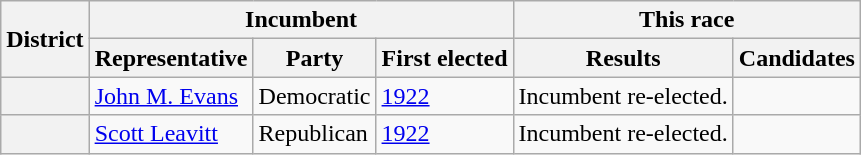<table class=wikitable>
<tr>
<th rowspan=2>District</th>
<th colspan=3>Incumbent</th>
<th colspan=2>This race</th>
</tr>
<tr>
<th>Representative</th>
<th>Party</th>
<th>First elected</th>
<th>Results</th>
<th>Candidates</th>
</tr>
<tr>
<th></th>
<td><a href='#'>John M. Evans</a></td>
<td>Democratic</td>
<td><a href='#'>1922</a></td>
<td>Incumbent re-elected.</td>
<td nowrap></td>
</tr>
<tr>
<th></th>
<td><a href='#'>Scott Leavitt</a></td>
<td>Republican</td>
<td><a href='#'>1922</a></td>
<td>Incumbent re-elected.</td>
<td nowrap></td>
</tr>
</table>
